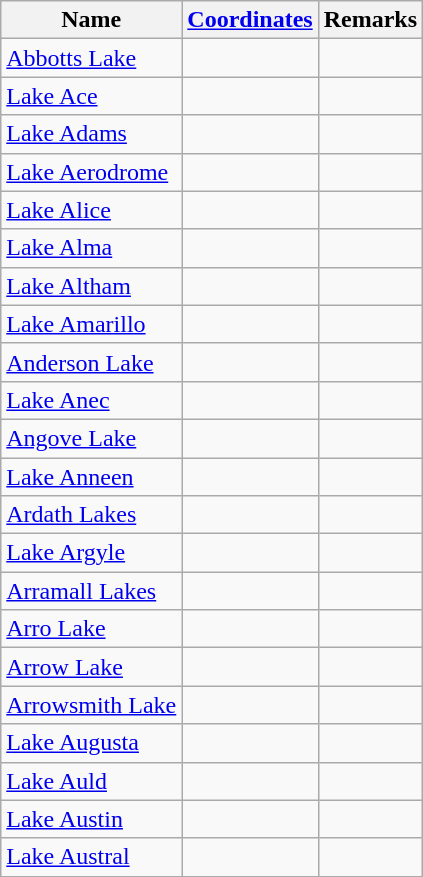<table class="wikitable">
<tr>
<th>Name</th>
<th><a href='#'>Coordinates</a></th>
<th>Remarks</th>
</tr>
<tr>
<td><a href='#'>Abbotts Lake</a></td>
<td></td>
<td></td>
</tr>
<tr>
<td><a href='#'>Lake Ace</a></td>
<td></td>
<td></td>
</tr>
<tr>
<td><a href='#'>Lake Adams</a></td>
<td></td>
<td></td>
</tr>
<tr>
<td><a href='#'>Lake Aerodrome</a></td>
<td></td>
<td></td>
</tr>
<tr>
<td><a href='#'>Lake Alice</a></td>
<td></td>
<td></td>
</tr>
<tr>
<td><a href='#'>Lake Alma</a></td>
<td></td>
<td></td>
</tr>
<tr>
<td><a href='#'>Lake Altham</a></td>
<td></td>
<td></td>
</tr>
<tr>
<td><a href='#'>Lake Amarillo</a></td>
<td></td>
<td></td>
</tr>
<tr>
<td><a href='#'>Anderson Lake</a></td>
<td></td>
<td></td>
</tr>
<tr>
<td><a href='#'>Lake Anec</a></td>
<td></td>
<td></td>
</tr>
<tr>
<td><a href='#'>Angove Lake</a></td>
<td></td>
<td></td>
</tr>
<tr>
<td><a href='#'>Lake Anneen</a></td>
<td></td>
<td></td>
</tr>
<tr>
<td><a href='#'>Ardath Lakes</a></td>
<td></td>
<td></td>
</tr>
<tr>
<td><a href='#'>Lake Argyle</a></td>
<td></td>
<td></td>
</tr>
<tr>
<td><a href='#'>Arramall Lakes</a></td>
<td></td>
<td></td>
</tr>
<tr>
<td><a href='#'>Arro Lake</a></td>
<td></td>
<td></td>
</tr>
<tr>
<td><a href='#'>Arrow Lake</a></td>
<td></td>
<td></td>
</tr>
<tr>
<td><a href='#'>Arrowsmith Lake</a></td>
<td></td>
<td></td>
</tr>
<tr>
<td><a href='#'>Lake Augusta</a></td>
<td></td>
<td></td>
</tr>
<tr>
<td><a href='#'>Lake Auld</a></td>
<td></td>
<td></td>
</tr>
<tr>
<td><a href='#'>Lake Austin</a></td>
<td></td>
<td></td>
</tr>
<tr>
<td><a href='#'>Lake Austral</a></td>
<td></td>
<td></td>
</tr>
</table>
